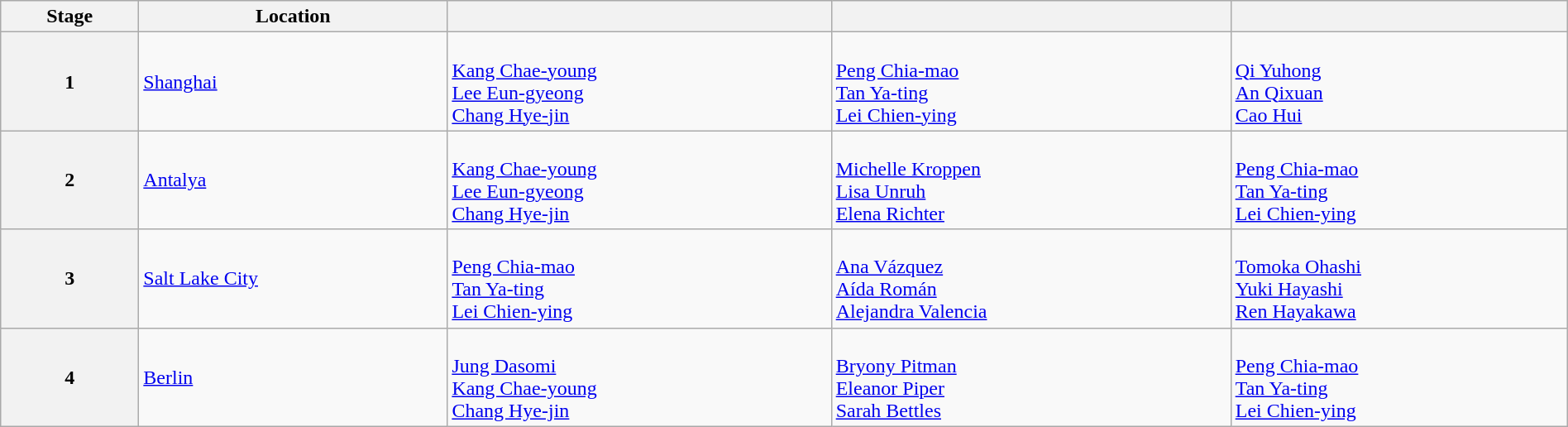<table class="wikitable" style="width:100%">
<tr>
<th>Stage</th>
<th>Location</th>
<th></th>
<th></th>
<th></th>
</tr>
<tr>
<th>1</th>
<td> <a href='#'>Shanghai</a></td>
<td> <br> <a href='#'>Kang Chae-young</a> <br> <a href='#'>Lee Eun-gyeong</a> <br> <a href='#'>Chang Hye-jin</a></td>
<td> <br> <a href='#'>Peng Chia-mao</a> <br> <a href='#'>Tan Ya-ting</a> <br> <a href='#'>Lei Chien-ying</a></td>
<td> <br> <a href='#'>Qi Yuhong</a> <br> <a href='#'>An Qixuan</a> <br> <a href='#'>Cao Hui</a></td>
</tr>
<tr>
<th>2</th>
<td> <a href='#'>Antalya</a></td>
<td> <br> <a href='#'>Kang Chae-young</a> <br> <a href='#'>Lee Eun-gyeong</a> <br> <a href='#'>Chang Hye-jin</a></td>
<td> <br> <a href='#'>Michelle Kroppen</a> <br> <a href='#'>Lisa Unruh</a> <br> <a href='#'>Elena Richter</a></td>
<td> <br> <a href='#'>Peng Chia-mao</a> <br> <a href='#'>Tan Ya-ting</a> <br> <a href='#'>Lei Chien-ying</a></td>
</tr>
<tr>
<th>3</th>
<td> <a href='#'>Salt Lake City</a></td>
<td> <br> <a href='#'>Peng Chia-mao</a> <br> <a href='#'>Tan Ya-ting</a> <br> <a href='#'>Lei Chien-ying</a></td>
<td> <br> <a href='#'>Ana Vázquez</a> <br> <a href='#'>Aída Román</a> <br> <a href='#'>Alejandra Valencia</a></td>
<td> <br> <a href='#'>Tomoka Ohashi</a> <br> <a href='#'>Yuki Hayashi</a> <br> <a href='#'>Ren Hayakawa</a></td>
</tr>
<tr>
<th>4</th>
<td> <a href='#'>Berlin</a></td>
<td> <br> <a href='#'>Jung Dasomi</a> <br> <a href='#'>Kang Chae-young</a> <br> <a href='#'>Chang Hye-jin</a></td>
<td> <br> <a href='#'>Bryony Pitman</a> <br> <a href='#'>Eleanor Piper</a> <br> <a href='#'>Sarah Bettles</a></td>
<td> <br> <a href='#'>Peng Chia-mao</a> <br> <a href='#'>Tan Ya-ting</a> <br> <a href='#'>Lei Chien-ying</a></td>
</tr>
</table>
